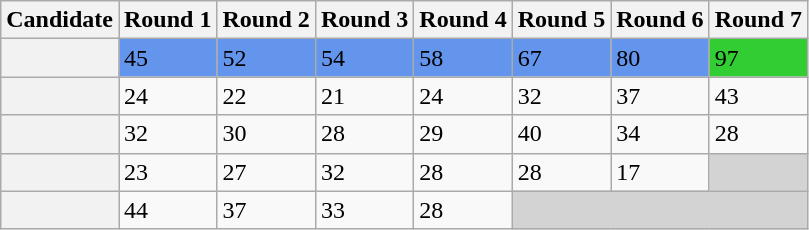<table class="wikitable sortable plainrowheaders">
<tr>
<th scope="col">Candidate</th>
<th scope="col">Round 1</th>
<th scope="col">Round 2</th>
<th scope="col">Round 3</th>
<th scope="col">Round 4</th>
<th scope="col">Round 5</th>
<th scope="col">Round 6</th>
<th scope="col">Round 7</th>
</tr>
<tr>
<th scope="row"></th>
<td style="background:cornflowerblue;">45</td>
<td style="background:cornflowerblue;">52</td>
<td style="background:cornflowerblue;">54</td>
<td style="background:cornflowerblue;">58</td>
<td style="background:cornflowerblue;">67</td>
<td style="background:cornflowerblue;">80</td>
<td style="background:limegreen;">97</td>
</tr>
<tr>
<th scope="row"></th>
<td>24</td>
<td>22</td>
<td>21</td>
<td>24</td>
<td>32</td>
<td>37</td>
<td>43</td>
</tr>
<tr>
<th scope="row"></th>
<td>32</td>
<td>30</td>
<td>28</td>
<td>29</td>
<td>40</td>
<td>34</td>
<td>28</td>
</tr>
<tr>
<th scope="row"></th>
<td>23</td>
<td>27</td>
<td>32</td>
<td>28</td>
<td>28</td>
<td>17</td>
<td style="background:lightgrey;"></td>
</tr>
<tr>
<th scope="row"></th>
<td>44</td>
<td>37</td>
<td>33</td>
<td>28</td>
<td colspan="3" style="background:lightgrey; text-align:center"></td>
</tr>
</table>
